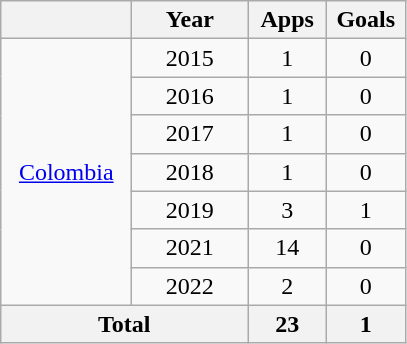<table class="wikitable" style="text-align: center;">
<tr>
<th width="80"></th>
<th width="70">Year</th>
<th width="45">Apps</th>
<th width="45">Goals</th>
</tr>
<tr>
<td rowspan="7"><a href='#'>Colombia</a></td>
<td>2015</td>
<td>1</td>
<td>0</td>
</tr>
<tr>
<td>2016</td>
<td>1</td>
<td>0</td>
</tr>
<tr>
<td>2017</td>
<td>1</td>
<td>0</td>
</tr>
<tr>
<td>2018</td>
<td>1</td>
<td>0</td>
</tr>
<tr>
<td>2019</td>
<td>3</td>
<td>1</td>
</tr>
<tr>
<td>2021</td>
<td>14</td>
<td>0</td>
</tr>
<tr>
<td>2022</td>
<td>2</td>
<td>0</td>
</tr>
<tr>
<th colspan=2>Total</th>
<th>23</th>
<th>1</th>
</tr>
</table>
